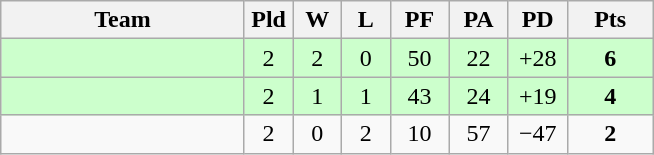<table class="wikitable" style="text-align:center;">
<tr>
<th width="155">Team</th>
<th width="25">Pld</th>
<th width="25">W</th>
<th width="25">L</th>
<th width="32">PF</th>
<th width="32">PA</th>
<th width="32">PD</th>
<th width="50">Pts</th>
</tr>
<tr style="background:#ccffcc">
<td align="left"></td>
<td>2</td>
<td>2</td>
<td>0</td>
<td>50</td>
<td>22</td>
<td>+28</td>
<td><strong>6</strong></td>
</tr>
<tr style="background:#ccffcc">
<td align="left"></td>
<td>2</td>
<td>1</td>
<td>1</td>
<td>43</td>
<td>24</td>
<td>+19</td>
<td><strong>4</strong></td>
</tr>
<tr>
<td align="left"></td>
<td>2</td>
<td>0</td>
<td>2</td>
<td>10</td>
<td>57</td>
<td>−47</td>
<td><strong>2</strong></td>
</tr>
</table>
